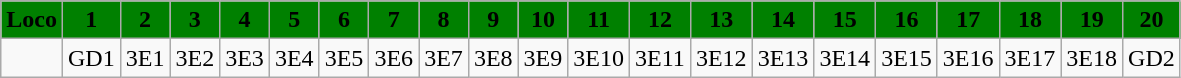<table class="wikitable plainrowheaders unsortable" style="text-align:center">
<tr>
<th scope="col" rowspan="1" style="background:green;">Loco</th>
<th scope="col" rowspan="1" style="background:green;">1</th>
<th scope="col" rowspan="1" style="background:green;">2</th>
<th scope="col" rowspan="1" style="background:green;">3</th>
<th scope="col" rowspan="1" style="background:green;">4</th>
<th scope="col" rowspan="1" style="background:green;">5</th>
<th scope="col" rowspan="1" style="background:green;">6</th>
<th scope="col" rowspan="1" style="background:green;">7</th>
<th scope="col" rowspan="1" style="background:green;">8</th>
<th scope="col" rowspan="1" style="background:green;">9</th>
<th scope="col" rowspan="1" style="background:green;">10</th>
<th scope="col" rowspan="1" style="background:green;">11</th>
<th scope="col" rowspan="1" style="background:green;">12</th>
<th scope="col" rowspan="1" style="background:green;">13</th>
<th scope="col" rowspan="1" style="background:green;">14</th>
<th scope="col" rowspan="1" style="background:green;">15</th>
<th scope="col" rowspan="1" style="background:green;">16</th>
<th scope="col" rowspan="1" style="background:green;">17</th>
<th scope="col" rowspan="1" style="background:green;">18</th>
<th scope="col" rowspan="1" style="background:green;">19</th>
<th scope="col" rowspan="1" style="background:green;">20</th>
</tr>
<tr>
<td></td>
<td>GD1</td>
<td>3E1</td>
<td>3E2</td>
<td>3E3</td>
<td>3E4</td>
<td>3E5</td>
<td>3E6</td>
<td>3E7</td>
<td>3E8</td>
<td>3E9</td>
<td>3E10</td>
<td>3E11</td>
<td>3E12</td>
<td>3E13</td>
<td>3E14</td>
<td>3E15</td>
<td>3E16</td>
<td>3E17</td>
<td>3E18</td>
<td>GD2</td>
</tr>
</table>
